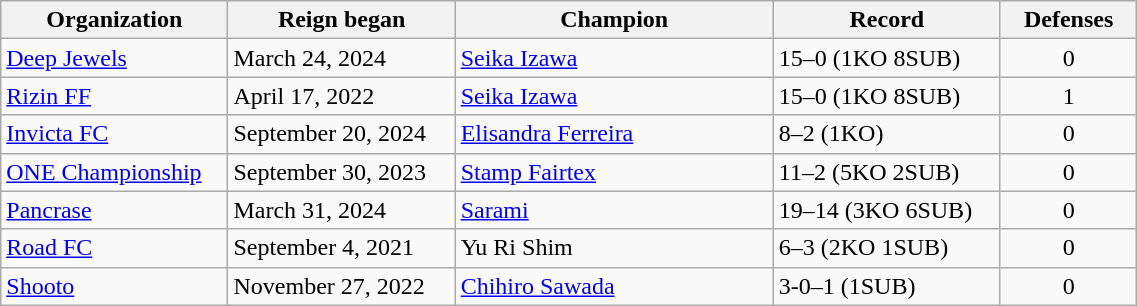<table class="wikitable" style="width:60%;">
<tr>
<th style="width:20%;">Organization</th>
<th style="width:20%;">Reign began</th>
<th style="width:28%;">Champion</th>
<th style="width:20%;">Record</th>
<th style="width:12%;">Defenses</th>
</tr>
<tr>
<td><a href='#'>Deep Jewels</a></td>
<td>March 24, 2024</td>
<td> <a href='#'>Seika Izawa</a></td>
<td>15–0 (1KO 8SUB)</td>
<td align=center>0</td>
</tr>
<tr>
<td><a href='#'>Rizin FF</a></td>
<td>April 17, 2022</td>
<td> <a href='#'>Seika Izawa</a></td>
<td>15–0 (1KO 8SUB)</td>
<td align=center>1</td>
</tr>
<tr>
<td><a href='#'>Invicta FC</a></td>
<td>September 20, 2024</td>
<td> <a href='#'>Elisandra Ferreira</a></td>
<td>8–2 (1KO)</td>
<td align=center>0</td>
</tr>
<tr>
<td><a href='#'>ONE Championship</a></td>
<td>September 30, 2023</td>
<td> <a href='#'>Stamp Fairtex</a></td>
<td>11–2 (5KO 2SUB)</td>
<td align=center>0</td>
</tr>
<tr>
<td><a href='#'>Pancrase</a></td>
<td>March 31, 2024</td>
<td> <a href='#'>Sarami</a></td>
<td>19–14 (3KO 6SUB)</td>
<td align=center>0</td>
</tr>
<tr>
<td><a href='#'>Road FC</a></td>
<td>September 4, 2021</td>
<td> Yu Ri Shim</td>
<td>6–3 (2KO 1SUB)</td>
<td align=center>0</td>
</tr>
<tr>
<td><a href='#'>Shooto</a></td>
<td>November 27, 2022</td>
<td> <a href='#'>Chihiro Sawada</a></td>
<td>3-0–1 (1SUB)</td>
<td align=center>0</td>
</tr>
</table>
